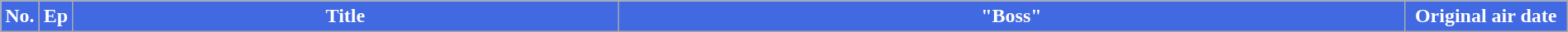<table class="wikitable plainrowheaders" style="width:100%; background:#fff;">
<tr style="color:#fff;">
<th style="background:#4169e1; width:18px">No.</th>
<th style="background:#4169e1; width:18px">Ep</th>
<th style="background:#4169e1">Title</th>
<th style="background:#4169e1">"Boss"</th>
<th style="background:#4169e1; width:124px">Original air date<br>








</th>
</tr>
</table>
